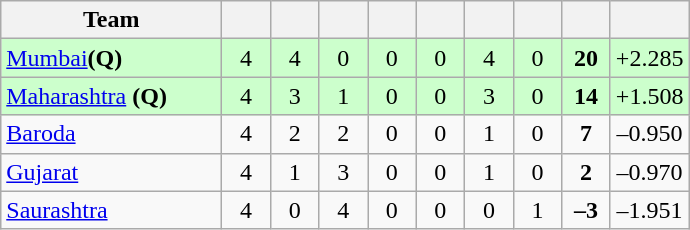<table class="wikitable" style="text-align:center">
<tr>
<th style="width:140px;">Team</th>
<th style="width:25px;"></th>
<th style="width:25px;"></th>
<th style="width:25px;"></th>
<th style="width:25px;"></th>
<th style="width:25px;"></th>
<th style="width:25px;"></th>
<th style="width:25px;"></th>
<th style="width:25px;"></th>
<th style="width:40px;"></th>
</tr>
<tr style="background:#cfc;">
<td style="text-align:left"><a href='#'>Mumbai</a><strong>(Q)</strong></td>
<td>4</td>
<td>4</td>
<td>0</td>
<td>0</td>
<td>0</td>
<td>4</td>
<td>0</td>
<td><strong>20</strong></td>
<td>+2.285</td>
</tr>
<tr style="background:#cfc;">
<td style="text-align:left"><a href='#'>Maharashtra</a> <strong>(Q)</strong></td>
<td>4</td>
<td>3</td>
<td>1</td>
<td>0</td>
<td>0</td>
<td>3</td>
<td>0</td>
<td><strong>14</strong></td>
<td>+1.508</td>
</tr>
<tr>
<td style="text-align:left"><a href='#'>Baroda</a></td>
<td>4</td>
<td>2</td>
<td>2</td>
<td>0</td>
<td>0</td>
<td>1</td>
<td>0</td>
<td><strong>7</strong></td>
<td>–0.950</td>
</tr>
<tr>
<td style="text-align:left"><a href='#'>Gujarat</a></td>
<td>4</td>
<td>1</td>
<td>3</td>
<td>0</td>
<td>0</td>
<td>1</td>
<td>0</td>
<td><strong>2</strong></td>
<td>–0.970</td>
</tr>
<tr>
<td style="text-align:left"><a href='#'>Saurashtra</a></td>
<td>4</td>
<td>0</td>
<td>4</td>
<td>0</td>
<td>0</td>
<td>0</td>
<td>1</td>
<td><strong>–3</strong></td>
<td>–1.951</td>
</tr>
</table>
